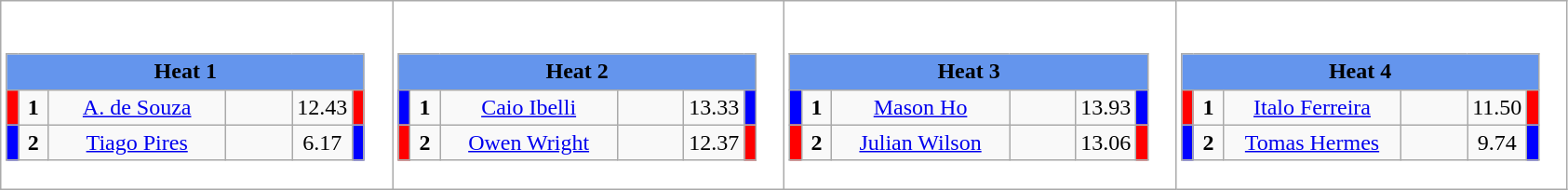<table class="wikitable" style="background:#fff;">
<tr>
<td><div><br><table class="wikitable">
<tr>
<td colspan="6"  style="text-align:center; background:#6495ed;"><strong>Heat 1</strong></td>
</tr>
<tr>
<td style="width:01px; background: #f00;"></td>
<td style="width:14px; text-align:center;"><strong>1</strong></td>
<td style="width:120px; text-align:center;"><a href='#'>A. de Souza</a></td>
<td style="width:40px; text-align:center;"></td>
<td style="width:20px; text-align:center;">12.43</td>
<td style="width:01px; background: #f00;"></td>
</tr>
<tr>
<td style="width:01px; background: #00f;"></td>
<td style="width:14px; text-align:center;"><strong>2</strong></td>
<td style="width:120px; text-align:center;"><a href='#'>Tiago Pires</a></td>
<td style="width:40px; text-align:center;"></td>
<td style="width:20px; text-align:center;">6.17</td>
<td style="width:01px; background: #00f;"></td>
</tr>
</table>
</div></td>
<td><div><br><table class="wikitable">
<tr>
<td colspan="6"  style="text-align:center; background:#6495ed;"><strong>Heat 2</strong></td>
</tr>
<tr>
<td style="width:01px; background: #00f;"></td>
<td style="width:14px; text-align:center;"><strong>1</strong></td>
<td style="width:120px; text-align:center;"><a href='#'>Caio Ibelli</a></td>
<td style="width:40px; text-align:center;"></td>
<td style="width:20px; text-align:center;">13.33</td>
<td style="width:01px; background: #00f;"></td>
</tr>
<tr>
<td style="width:01px; background: #f00;"></td>
<td style="width:14px; text-align:center;"><strong>2</strong></td>
<td style="width:120px; text-align:center;"><a href='#'>Owen Wright</a></td>
<td style="width:40px; text-align:center;"></td>
<td style="width:20px; text-align:center;">12.37</td>
<td style="width:01px; background: #f00;"></td>
</tr>
</table>
</div></td>
<td><div><br><table class="wikitable">
<tr>
<td colspan="6"  style="text-align:center; background:#6495ed;"><strong>Heat 3</strong></td>
</tr>
<tr>
<td style="width:01px; background: #00f;"></td>
<td style="width:14px; text-align:center;"><strong>1</strong></td>
<td style="width:120px; text-align:center;"><a href='#'>Mason Ho</a></td>
<td style="width:40px; text-align:center;"></td>
<td style="width:20px; text-align:center;">13.93</td>
<td style="width:01px; background: #00f;"></td>
</tr>
<tr>
<td style="width:01px; background: #f00;"></td>
<td style="width:14px; text-align:center;"><strong>2</strong></td>
<td style="width:120px; text-align:center;"><a href='#'>Julian Wilson</a></td>
<td style="width:40px; text-align:center;"></td>
<td style="width:20px; text-align:center;">13.06</td>
<td style="width:01px; background: #f00;"></td>
</tr>
</table>
</div></td>
<td><div><br><table class="wikitable">
<tr>
<td colspan="6"  style="text-align:center; background:#6495ed;"><strong>Heat 4</strong></td>
</tr>
<tr>
<td style="width:01px; background: #f00;"></td>
<td style="width:14px; text-align:center;"><strong>1</strong></td>
<td style="width:120px; text-align:center;"><a href='#'>Italo Ferreira</a></td>
<td style="width:40px; text-align:center;"></td>
<td style="width:20px; text-align:center;">11.50</td>
<td style="width:01px; background: #f00;"></td>
</tr>
<tr>
<td style="width:01px; background: #00f;"></td>
<td style="width:14px; text-align:center;"><strong>2</strong></td>
<td style="width:120px; text-align:center;"><a href='#'>Tomas Hermes</a></td>
<td style="width:40px; text-align:center;"></td>
<td style="width:20px; text-align:center;">9.74</td>
<td style="width:01px; background: #00f;"></td>
</tr>
</table>
</div></td>
</tr>
</table>
